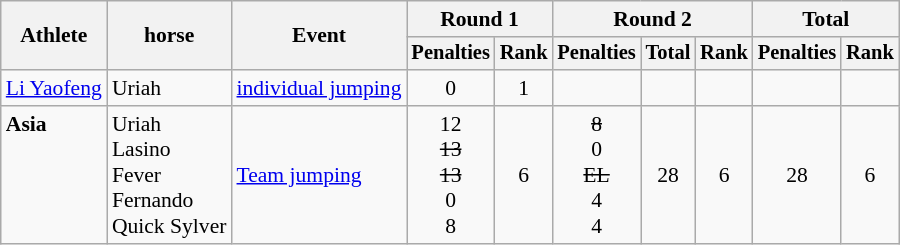<table class="wikitable" border="1" style="font-size:90%">
<tr>
<th rowspan=2>Athlete</th>
<th rowspan=2>horse</th>
<th rowspan=2>Event</th>
<th colspan=2>Round 1</th>
<th colspan=3>Round 2</th>
<th colspan=2>Total</th>
</tr>
<tr style="font-size:95%">
<th>Penalties</th>
<th>Rank</th>
<th>Penalties</th>
<th>Total</th>
<th>Rank</th>
<th>Penalties</th>
<th>Rank</th>
</tr>
<tr align=center>
<td align=left><a href='#'>Li Yaofeng</a></td>
<td align=left>Uriah</td>
<td align=left><a href='#'>individual jumping</a></td>
<td>0</td>
<td>1</td>
<td></td>
<td></td>
<td></td>
<td></td>
<td></td>
</tr>
<tr align=center>
<td align=left><strong>Asia</strong><br><br><br><br><br></td>
<td align=left valign=bottom>Uriah<br>Lasino<br>Fever<br>Fernando<br>Quick Sylver</td>
<td align=left><a href='#'>Team jumping</a></td>
<td valign=bottom>12<br><s>13</s><br><s>13</s><br>0<br>8</td>
<td>6</td>
<td valign=bottom><s>8</s><br>0<br><s>EL</s><br>4<br>4</td>
<td>28</td>
<td>6</td>
<td>28</td>
<td>6</td>
</tr>
</table>
